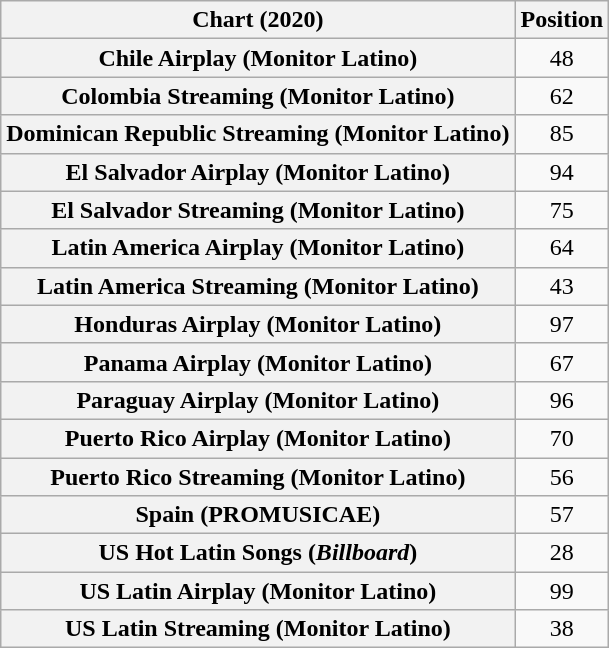<table class="wikitable plainrowheaders sortable" style="text-align:center">
<tr>
<th scope="col">Chart (2020)</th>
<th scope="col">Position</th>
</tr>
<tr>
<th scope="row">Chile Airplay (Monitor Latino)</th>
<td>48</td>
</tr>
<tr>
<th scope="row">Colombia Streaming (Monitor Latino)</th>
<td>62</td>
</tr>
<tr>
<th scope="row">Dominican Republic Streaming (Monitor Latino)</th>
<td>85</td>
</tr>
<tr>
<th scope="row">El Salvador Airplay (Monitor Latino)</th>
<td>94</td>
</tr>
<tr>
<th scope="row">El Salvador Streaming (Monitor Latino)</th>
<td>75</td>
</tr>
<tr>
<th scope="row">Latin America Airplay (Monitor Latino)</th>
<td>64</td>
</tr>
<tr>
<th scope="row">Latin America Streaming (Monitor Latino)</th>
<td>43</td>
</tr>
<tr>
<th scope="row">Honduras Airplay (Monitor Latino)</th>
<td>97</td>
</tr>
<tr>
<th scope="row">Panama Airplay (Monitor Latino)</th>
<td>67</td>
</tr>
<tr>
<th scope="row">Paraguay Airplay (Monitor Latino)</th>
<td>96</td>
</tr>
<tr>
<th scope="row">Puerto Rico Airplay (Monitor Latino)</th>
<td>70</td>
</tr>
<tr>
<th scope="row">Puerto Rico Streaming (Monitor Latino)</th>
<td>56</td>
</tr>
<tr>
<th scope="row">Spain (PROMUSICAE)</th>
<td>57</td>
</tr>
<tr>
<th scope="row">US Hot Latin Songs (<em>Billboard</em>)</th>
<td>28</td>
</tr>
<tr>
<th scope="row">US Latin Airplay (Monitor Latino)</th>
<td>99</td>
</tr>
<tr>
<th scope="row">US Latin Streaming (Monitor Latino)</th>
<td>38</td>
</tr>
</table>
